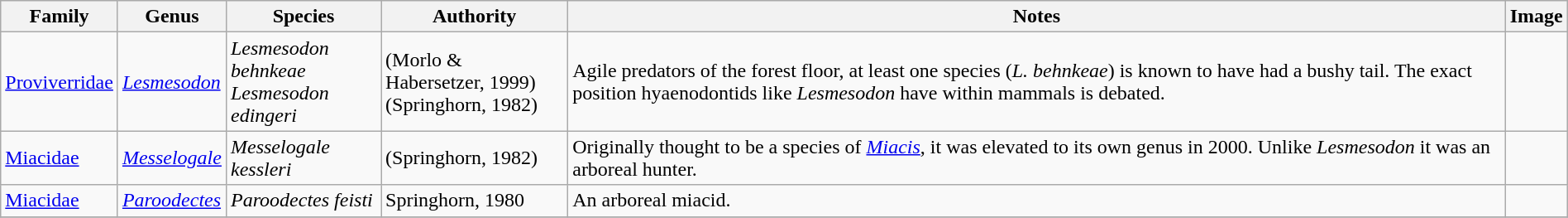<table class="wikitable" align="center" width="100%">
<tr>
<th>Family</th>
<th>Genus</th>
<th>Species</th>
<th>Authority</th>
<th>Notes</th>
<th>Image</th>
</tr>
<tr>
<td><a href='#'>Proviverridae</a></td>
<td><em><a href='#'>Lesmesodon</a></em></td>
<td><em>Lesmesodon behnkeae</em><br><em>Lesmesodon edingeri</em></td>
<td>(Morlo & Habersetzer, 1999)<br>(Springhorn, 1982)</td>
<td>Agile predators of the forest floor, at least one species (<em>L. behnkeae</em>) is known to have had a bushy tail. The exact position hyaenodontids like <em>Lesmesodon</em> have within mammals is debated.</td>
<td></td>
</tr>
<tr>
<td><a href='#'>Miacidae</a></td>
<td><em><a href='#'>Messelogale</a></em></td>
<td><em> Messelogale kessleri</em></td>
<td>(Springhorn, 1982)</td>
<td>Originally thought to be a species of <em><a href='#'>Miacis</a></em>, it was elevated to its own genus in 2000. Unlike <em>Lesmesodon</em> it was an arboreal hunter.</td>
<td></td>
</tr>
<tr>
<td><a href='#'>Miacidae</a></td>
<td><em><a href='#'>Paroodectes</a></em></td>
<td><em>Paroodectes feisti</em></td>
<td>Springhorn, 1980</td>
<td>An arboreal miacid.</td>
<td></td>
</tr>
<tr>
</tr>
</table>
